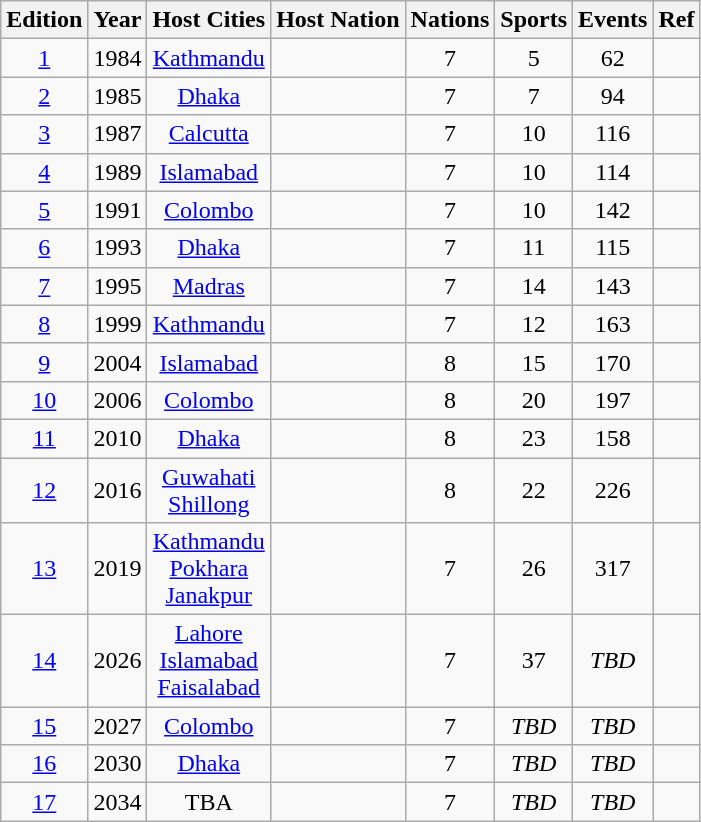<table class="wikitable sortable" style="text-align:center;">
<tr>
<th>Edition</th>
<th>Year</th>
<th>Host Cities</th>
<th>Host Nation</th>
<th>Nations</th>
<th>Sports</th>
<th>Events</th>
<th>Ref</th>
</tr>
<tr>
<td><a href='#'>1</a></td>
<td>1984</td>
<td><a href='#'>Kathmandu</a></td>
<td></td>
<td>7</td>
<td>5</td>
<td>62</td>
<td></td>
</tr>
<tr>
<td><a href='#'>2</a></td>
<td>1985</td>
<td><a href='#'>Dhaka</a></td>
<td></td>
<td>7</td>
<td>7</td>
<td>94</td>
<td></td>
</tr>
<tr>
<td><a href='#'>3</a></td>
<td>1987</td>
<td><a href='#'>Calcutta</a></td>
<td></td>
<td>7</td>
<td>10</td>
<td>116</td>
<td></td>
</tr>
<tr>
<td><a href='#'>4</a></td>
<td>1989</td>
<td><a href='#'>Islamabad</a></td>
<td></td>
<td>7</td>
<td>10</td>
<td>114</td>
<td></td>
</tr>
<tr>
<td><a href='#'>5</a></td>
<td>1991</td>
<td><a href='#'>Colombo</a></td>
<td></td>
<td>7</td>
<td>10</td>
<td>142</td>
<td></td>
</tr>
<tr>
<td><a href='#'>6</a></td>
<td>1993</td>
<td><a href='#'>Dhaka</a></td>
<td></td>
<td>7</td>
<td>11</td>
<td>115</td>
<td></td>
</tr>
<tr>
<td><a href='#'>7</a></td>
<td>1995</td>
<td><a href='#'>Madras</a></td>
<td></td>
<td>7</td>
<td>14</td>
<td>143</td>
<td></td>
</tr>
<tr>
<td><a href='#'>8</a></td>
<td>1999</td>
<td><a href='#'>Kathmandu</a></td>
<td></td>
<td>7</td>
<td>12</td>
<td>163</td>
<td></td>
</tr>
<tr>
<td><a href='#'>9</a></td>
<td>2004</td>
<td><a href='#'>Islamabad</a></td>
<td></td>
<td>8</td>
<td>15</td>
<td>170</td>
<td></td>
</tr>
<tr>
<td><a href='#'>10</a></td>
<td>2006</td>
<td><a href='#'>Colombo</a></td>
<td></td>
<td>8</td>
<td>20</td>
<td>197</td>
<td></td>
</tr>
<tr>
<td><a href='#'>11</a></td>
<td>2010</td>
<td><a href='#'>Dhaka</a></td>
<td></td>
<td>8</td>
<td>23</td>
<td>158</td>
<td></td>
</tr>
<tr>
<td><a href='#'>12</a></td>
<td>2016</td>
<td><a href='#'>Guwahati</a><br><a href='#'>Shillong</a></td>
<td></td>
<td>8</td>
<td>22</td>
<td>226</td>
<td></td>
</tr>
<tr>
<td><a href='#'>13</a></td>
<td>2019</td>
<td><a href='#'>Kathmandu</a><br><a href='#'>Pokhara</a><br><a href='#'>Janakpur</a></td>
<td></td>
<td>7</td>
<td>26</td>
<td>317</td>
<td></td>
</tr>
<tr>
<td><a href='#'>14</a></td>
<td>2026</td>
<td><a href='#'>Lahore</a><br><a href='#'>Islamabad</a><br><a href='#'>Faisalabad</a></td>
<td></td>
<td>7</td>
<td>37</td>
<td><em>TBD</em></td>
<td></td>
</tr>
<tr>
<td><a href='#'>15</a></td>
<td>2027</td>
<td><a href='#'>Colombo</a></td>
<td></td>
<td>7</td>
<td><em>TBD</em></td>
<td><em>TBD</em></td>
<td></td>
</tr>
<tr>
<td><a href='#'>16</a></td>
<td>2030</td>
<td><a href='#'>Dhaka</a></td>
<td></td>
<td>7</td>
<td><em>TBD</em></td>
<td><em>TBD</em></td>
<td></td>
</tr>
<tr>
<td><a href='#'>17</a></td>
<td>2034</td>
<td>TBA</td>
<td></td>
<td>7</td>
<td><em>TBD</em></td>
<td><em>TBD</em></td>
<td></td>
</tr>
</table>
